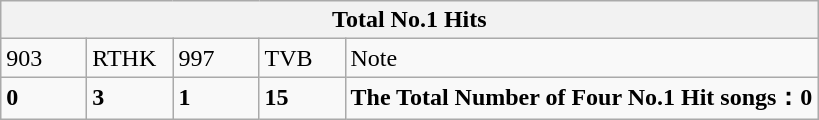<table class="wikitable">
<tr>
<th colspan="5">Total No.1 Hits</th>
</tr>
<tr>
<td width="50">903</td>
<td width="50">RTHK</td>
<td width="50">997</td>
<td width="50">TVB</td>
<td>Note</td>
</tr>
<tr>
<td><strong>0</strong></td>
<td><strong>3</strong></td>
<td><strong>1</strong></td>
<td><strong>15</strong></td>
<td><strong>The Total Number of Four No.1 Hit songs：0</strong></td>
</tr>
</table>
